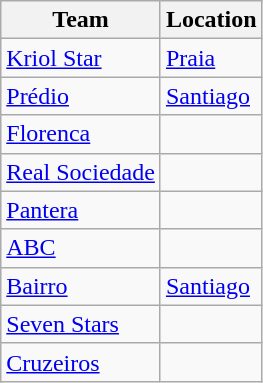<table class="wikitable">
<tr>
<th>Team</th>
<th>Location</th>
</tr>
<tr>
<td><a href='#'>Kriol Star</a></td>
<td><a href='#'>Praia</a></td>
</tr>
<tr>
<td><a href='#'>Prédio</a></td>
<td><a href='#'>Santiago</a></td>
</tr>
<tr>
<td><a href='#'>Florenca</a></td>
<td></td>
</tr>
<tr>
<td><a href='#'>Real Sociedade</a></td>
<td></td>
</tr>
<tr>
<td><a href='#'>Pantera</a></td>
<td></td>
</tr>
<tr>
<td><a href='#'>ABC</a></td>
<td></td>
</tr>
<tr>
<td><a href='#'>Bairro</a></td>
<td><a href='#'>Santiago</a></td>
</tr>
<tr>
<td><a href='#'>Seven Stars</a></td>
<td></td>
</tr>
<tr>
<td><a href='#'>Cruzeiros</a></td>
<td></td>
</tr>
</table>
